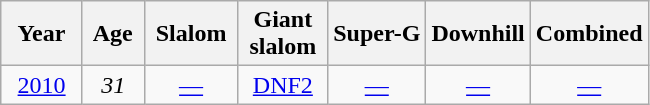<table class=wikitable style="text-align:center">
<tr>
<th>  Year  </th>
<th> Age </th>
<th> Slalom </th>
<th> Giant <br> slalom </th>
<th>Super-G</th>
<th>Downhill</th>
<th>Combined</th>
</tr>
<tr>
<td><a href='#'>2010</a></td>
<td><em>31</em></td>
<td><a href='#'>—</a></td>
<td><a href='#'>DNF2</a></td>
<td><a href='#'>—</a></td>
<td><a href='#'>—</a></td>
<td><a href='#'>—</a></td>
</tr>
</table>
